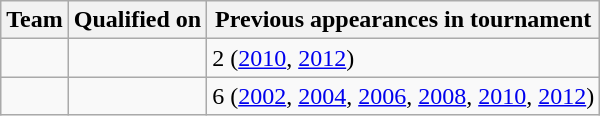<table class="wikitable sortable" style="text-align: left;">
<tr>
<th>Team</th>
<th>Qualified on</th>
<th>Previous appearances in tournament</th>
</tr>
<tr>
<td></td>
<td></td>
<td>2 (<a href='#'>2010</a>, <a href='#'>2012</a>)</td>
</tr>
<tr>
<td></td>
<td></td>
<td>6 (<a href='#'>2002</a>, <a href='#'>2004</a>, <a href='#'>2006</a>, <a href='#'>2008</a>, <a href='#'>2010</a>, <a href='#'>2012</a>)</td>
</tr>
</table>
